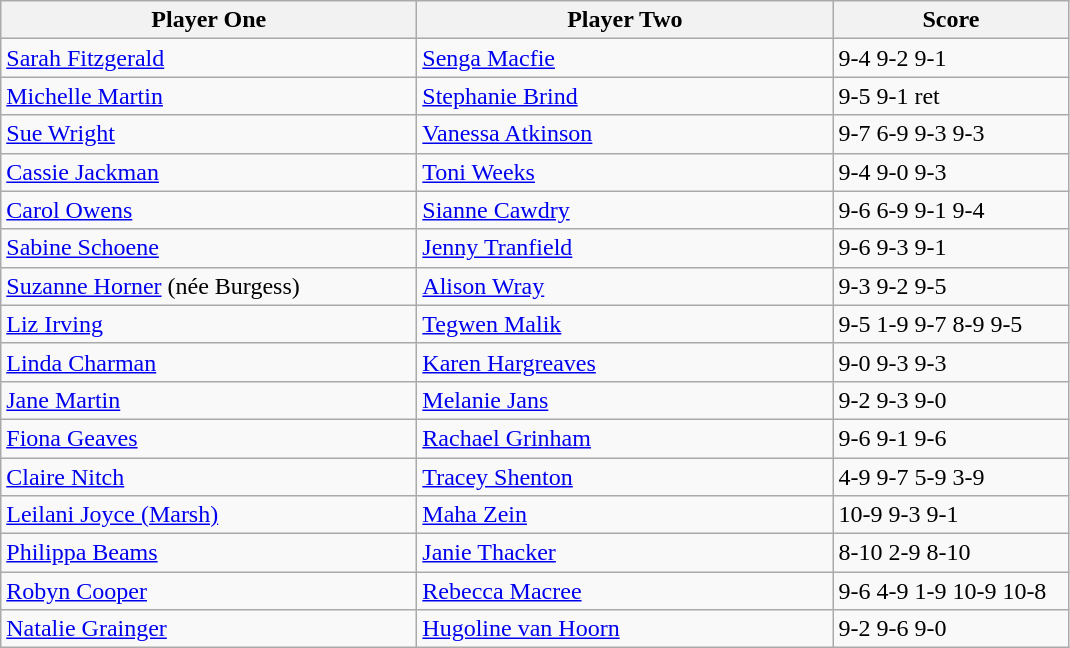<table class="wikitable">
<tr>
<th width=270>Player One</th>
<th width=270>Player Two</th>
<th width=150>Score</th>
</tr>
<tr>
<td> <a href='#'>Sarah Fitzgerald</a></td>
<td> <a href='#'>Senga Macfie</a></td>
<td>9-4 9-2 9-1</td>
</tr>
<tr>
<td> <a href='#'>Michelle Martin</a></td>
<td> <a href='#'>Stephanie Brind</a></td>
<td>9-5 9-1  ret</td>
</tr>
<tr>
<td> <a href='#'>Sue Wright</a></td>
<td> <a href='#'>Vanessa Atkinson</a></td>
<td>9-7 6-9 9-3 9-3</td>
</tr>
<tr>
<td> <a href='#'>Cassie Jackman</a></td>
<td> <a href='#'>Toni Weeks</a></td>
<td>9-4 9-0 9-3</td>
</tr>
<tr>
<td> <a href='#'>Carol Owens</a></td>
<td> <a href='#'>Sianne Cawdry</a></td>
<td>9-6 6-9 9-1 9-4</td>
</tr>
<tr>
<td> <a href='#'>Sabine Schoene</a></td>
<td> <a href='#'>Jenny Tranfield</a></td>
<td>9-6 9-3 9-1</td>
</tr>
<tr>
<td> <a href='#'>Suzanne Horner</a> (née Burgess)</td>
<td> <a href='#'>Alison Wray</a></td>
<td>9-3 9-2 9-5</td>
</tr>
<tr>
<td> <a href='#'>Liz Irving</a></td>
<td> <a href='#'>Tegwen Malik</a></td>
<td>9-5 1-9 9-7 8-9 9-5</td>
</tr>
<tr>
<td> <a href='#'>Linda Charman</a></td>
<td> <a href='#'>Karen Hargreaves</a></td>
<td>9-0 9-3 9-3</td>
</tr>
<tr>
<td> <a href='#'>Jane Martin</a></td>
<td> <a href='#'>Melanie Jans</a></td>
<td>9-2 9-3 9-0</td>
</tr>
<tr>
<td> <a href='#'>Fiona Geaves</a></td>
<td> <a href='#'>Rachael Grinham</a></td>
<td>9-6 9-1 9-6</td>
</tr>
<tr>
<td> <a href='#'>Claire Nitch</a></td>
<td> <a href='#'>Tracey Shenton</a></td>
<td>4-9 9-7 5-9 3-9</td>
</tr>
<tr>
<td> <a href='#'>Leilani Joyce (Marsh)</a></td>
<td> <a href='#'>Maha Zein</a></td>
<td>10-9 9-3 9-1</td>
</tr>
<tr>
<td> <a href='#'>Philippa Beams</a></td>
<td> <a href='#'>Janie Thacker</a></td>
<td>8-10 2-9 8-10</td>
</tr>
<tr>
<td> <a href='#'>Robyn Cooper</a></td>
<td> <a href='#'>Rebecca Macree</a></td>
<td>9-6 4-9 1-9 10-9 10-8</td>
</tr>
<tr>
<td> <a href='#'>Natalie Grainger</a></td>
<td> <a href='#'>Hugoline van Hoorn</a></td>
<td>9-2 9-6 9-0</td>
</tr>
</table>
